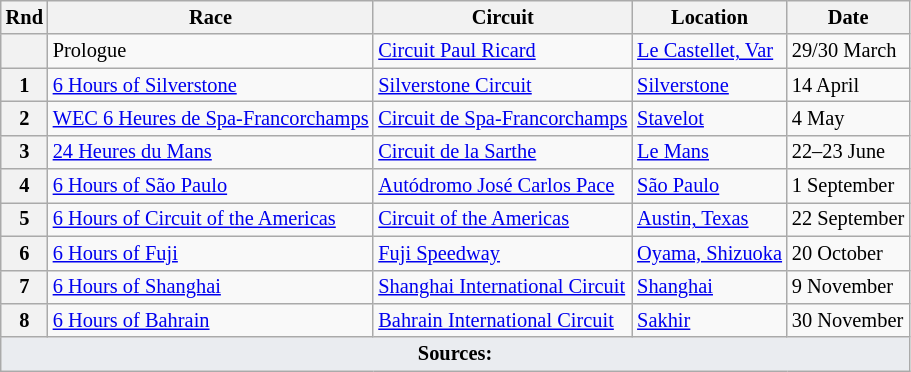<table class="wikitable" style="font-size: 85%;">
<tr>
<th>Rnd</th>
<th>Race</th>
<th>Circuit</th>
<th>Location</th>
<th>Date</th>
</tr>
<tr>
<th></th>
<td>Prologue</td>
<td><a href='#'>Circuit Paul Ricard</a></td>
<td> <a href='#'>Le Castellet, Var</a></td>
<td>29/30 March</td>
</tr>
<tr>
<th>1</th>
<td><a href='#'>6 Hours of Silverstone</a></td>
<td><a href='#'>Silverstone Circuit</a></td>
<td> <a href='#'>Silverstone</a></td>
<td>14 April</td>
</tr>
<tr>
<th>2</th>
<td><a href='#'>WEC 6 Heures de Spa-Francorchamps</a></td>
<td><a href='#'>Circuit de Spa-Francorchamps</a></td>
<td> <a href='#'>Stavelot</a></td>
<td>4 May</td>
</tr>
<tr>
<th>3</th>
<td><a href='#'>24 Heures du Mans</a></td>
<td><a href='#'>Circuit de la Sarthe</a></td>
<td> <a href='#'>Le Mans</a></td>
<td>22–23 June</td>
</tr>
<tr>
<th>4</th>
<td><a href='#'>6 Hours of São Paulo</a></td>
<td><a href='#'>Autódromo José Carlos Pace</a></td>
<td> <a href='#'>São Paulo</a></td>
<td>1 September</td>
</tr>
<tr>
<th>5</th>
<td><a href='#'>6 Hours of Circuit of the Americas</a></td>
<td><a href='#'>Circuit of the Americas</a></td>
<td> <a href='#'>Austin, Texas</a></td>
<td>22 September</td>
</tr>
<tr>
<th>6</th>
<td><a href='#'>6 Hours of Fuji</a></td>
<td><a href='#'>Fuji Speedway</a></td>
<td> <a href='#'>Oyama, Shizuoka</a></td>
<td>20 October</td>
</tr>
<tr>
<th>7</th>
<td><a href='#'>6 Hours of Shanghai</a></td>
<td><a href='#'>Shanghai International Circuit</a></td>
<td> <a href='#'>Shanghai</a></td>
<td>9 November</td>
</tr>
<tr>
<th>8</th>
<td><a href='#'>6 Hours of Bahrain</a></td>
<td><a href='#'>Bahrain International Circuit</a></td>
<td> <a href='#'>Sakhir</a></td>
<td>30 November</td>
</tr>
<tr class="sortbottom">
<td colspan="5" style="background-color:#EAECF0;text-align:center"><strong>Sources:</strong></td>
</tr>
</table>
